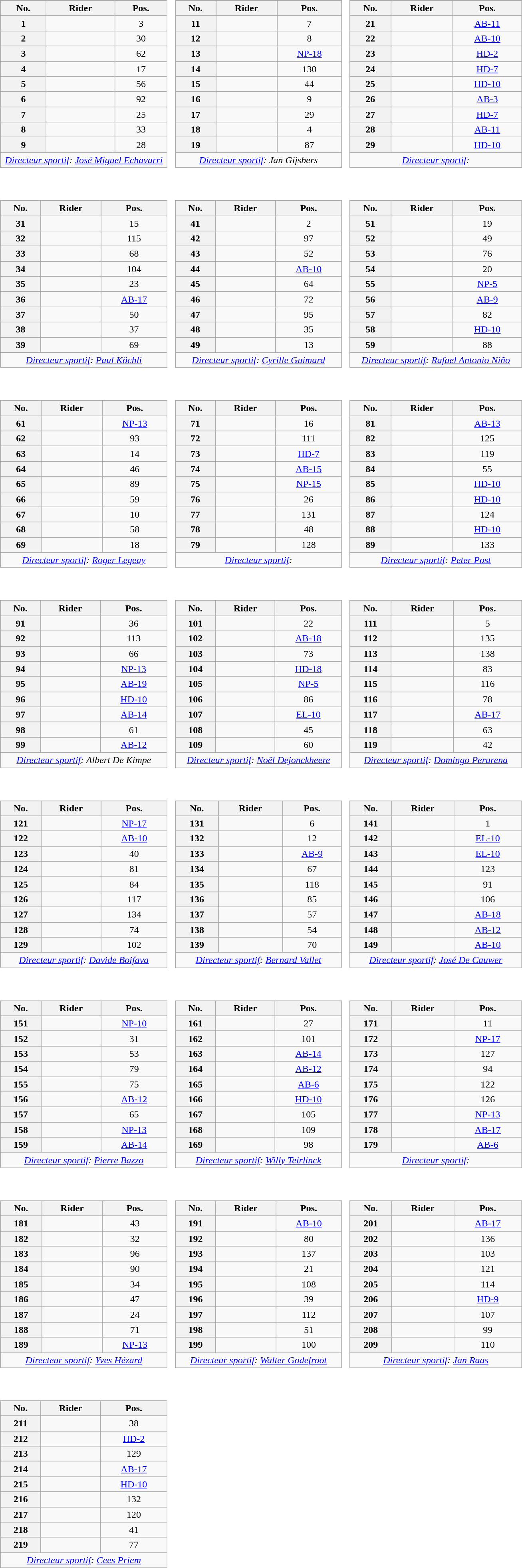<table>
<tr valign="top">
<td style="width:33%;"><br><table class="wikitable plainrowheaders" style="width:97%">
<tr>
</tr>
<tr style="text-align:center;">
<th scope="col">No.</th>
<th scope="col">Rider</th>
<th scope="col">Pos.</th>
</tr>
<tr>
<th scope="row" style="text-align:center;">1</th>
<td></td>
<td style="text-align:center;">3</td>
</tr>
<tr>
<th scope="row" style="text-align:center;">2</th>
<td></td>
<td style="text-align:center;">30</td>
</tr>
<tr>
<th scope="row" style="text-align:center;">3</th>
<td></td>
<td style="text-align:center;">62</td>
</tr>
<tr>
<th scope="row" style="text-align:center;">4</th>
<td></td>
<td style="text-align:center;">17</td>
</tr>
<tr>
<th scope="row" style="text-align:center;">5</th>
<td></td>
<td style="text-align:center;">56</td>
</tr>
<tr>
<th scope="row" style="text-align:center;">6</th>
<td></td>
<td style="text-align:center;">92</td>
</tr>
<tr>
<th scope="row" style="text-align:center;">7</th>
<td></td>
<td style="text-align:center;">25</td>
</tr>
<tr>
<th scope="row" style="text-align:center;">8</th>
<td></td>
<td style="text-align:center;">33</td>
</tr>
<tr>
<th scope="row" style="text-align:center;">9</th>
<td></td>
<td style="text-align:center;">28</td>
</tr>
<tr align=center>
<td colspan="3"><em><a href='#'>Directeur sportif</a>: <a href='#'>José Miguel Echavarri</a></em></td>
</tr>
</table>
</td>
<td><br><table class="wikitable plainrowheaders" style="width:97%">
<tr>
</tr>
<tr style="text-align:center;">
<th scope="col">No.</th>
<th scope="col">Rider</th>
<th scope="col">Pos.</th>
</tr>
<tr>
<th scope="row" style="text-align:center;">11</th>
<td> </td>
<td style="text-align:center;">7</td>
</tr>
<tr>
<th scope="row" style="text-align:center;">12</th>
<td></td>
<td style="text-align:center;">8</td>
</tr>
<tr>
<th scope="row" style="text-align:center;">13</th>
<td></td>
<td style="text-align:center;"><a href='#'>NP-18</a></td>
</tr>
<tr>
<th scope="row" style="text-align:center;">14</th>
<td></td>
<td style="text-align:center;">130</td>
</tr>
<tr>
<th scope="row" style="text-align:center;">15</th>
<td></td>
<td style="text-align:center;">44</td>
</tr>
<tr>
<th scope="row" style="text-align:center;">16</th>
<td>  </td>
<td style="text-align:center;">9</td>
</tr>
<tr>
<th scope="row" style="text-align:center;">17</th>
<td></td>
<td style="text-align:center;">29</td>
</tr>
<tr>
<th scope="row" style="text-align:center;">18</th>
<td> </td>
<td style="text-align:center;">4</td>
</tr>
<tr>
<th scope="row" style="text-align:center;">19</th>
<td></td>
<td style="text-align:center;">87</td>
</tr>
<tr align=center>
<td colspan="3"><em><a href='#'>Directeur sportif</a>: Jan Gijsbers</em></td>
</tr>
</table>
</td>
<td><br><table class="wikitable plainrowheaders" style="width:97%">
<tr>
</tr>
<tr style="text-align:center;">
<th scope="col">No.</th>
<th scope="col">Rider</th>
<th scope="col">Pos.</th>
</tr>
<tr>
<th scope="row" style="text-align:center;">21</th>
<td></td>
<td style="text-align:center;"><a href='#'>AB-11</a></td>
</tr>
<tr>
<th scope="row" style="text-align:center;">22</th>
<td></td>
<td style="text-align:center;"><a href='#'>AB-10</a></td>
</tr>
<tr>
<th scope="row" style="text-align:center;">23</th>
<td></td>
<td style="text-align:center;"><a href='#'>HD-2</a></td>
</tr>
<tr>
<th scope="row" style="text-align:center;">24</th>
<td></td>
<td style="text-align:center;"><a href='#'>HD-7</a></td>
</tr>
<tr>
<th scope="row" style="text-align:center;">25</th>
<td></td>
<td style="text-align:center;"><a href='#'>HD-10</a></td>
</tr>
<tr>
<th scope="row" style="text-align:center;">26</th>
<td></td>
<td style="text-align:center;"><a href='#'>AB-3</a></td>
</tr>
<tr>
<th scope="row" style="text-align:center;">27</th>
<td></td>
<td style="text-align:center;"><a href='#'>HD-7</a></td>
</tr>
<tr>
<th scope="row" style="text-align:center;">28</th>
<td></td>
<td style="text-align:center;"><a href='#'>AB-11</a></td>
</tr>
<tr>
<th scope="row" style="text-align:center;">29</th>
<td></td>
<td style="text-align:center;"><a href='#'>HD-10</a></td>
</tr>
<tr align=center>
<td colspan="3"><em><a href='#'>Directeur sportif</a>: </em></td>
</tr>
</table>
</td>
</tr>
<tr valign="top">
<td><br><table class="wikitable plainrowheaders" style="width:97%">
<tr>
</tr>
<tr style="text-align:center;">
<th scope="col">No.</th>
<th scope="col">Rider</th>
<th scope="col">Pos.</th>
</tr>
<tr>
<th scope="row" style="text-align:center;">31</th>
<td></td>
<td style="text-align:center;">15</td>
</tr>
<tr>
<th scope="row" style="text-align:center;">32</th>
<td></td>
<td style="text-align:center;">115</td>
</tr>
<tr>
<th scope="row" style="text-align:center;">33</th>
<td></td>
<td style="text-align:center;">68</td>
</tr>
<tr>
<th scope="row" style="text-align:center;">34</th>
<td></td>
<td style="text-align:center;">104</td>
</tr>
<tr>
<th scope="row" style="text-align:center;">35</th>
<td></td>
<td style="text-align:center;">23</td>
</tr>
<tr>
<th scope="row" style="text-align:center;">36</th>
<td></td>
<td style="text-align:center;"><a href='#'>AB-17</a></td>
</tr>
<tr>
<th scope="row" style="text-align:center;">37</th>
<td></td>
<td style="text-align:center;">50</td>
</tr>
<tr>
<th scope="row" style="text-align:center;">38</th>
<td></td>
<td style="text-align:center;">37</td>
</tr>
<tr>
<th scope="row" style="text-align:center;">39</th>
<td></td>
<td style="text-align:center;">69</td>
</tr>
<tr>
</tr>
<tr align=center>
<td colspan="3"><em><a href='#'>Directeur sportif</a>: <a href='#'>Paul Köchli</a></em></td>
</tr>
</table>
</td>
<td><br><table class="wikitable plainrowheaders" style="width:97%">
<tr>
</tr>
<tr style="text-align:center;">
<th scope="col">No.</th>
<th scope="col">Rider</th>
<th scope="col">Pos.</th>
</tr>
<tr>
<th scope="row" style="text-align:center;">41</th>
<td> </td>
<td style="text-align:center;">2</td>
</tr>
<tr>
<th scope="row" style="text-align:center;">42</th>
<td></td>
<td style="text-align:center;">97</td>
</tr>
<tr>
<th scope="row" style="text-align:center;">43</th>
<td></td>
<td style="text-align:center;">52</td>
</tr>
<tr>
<th scope="row" style="text-align:center;">44</th>
<td></td>
<td style="text-align:center;"><a href='#'>AB-10</a></td>
</tr>
<tr>
<th scope="row" style="text-align:center;">45</th>
<td></td>
<td style="text-align:center;">64</td>
</tr>
<tr>
<th scope="row" style="text-align:center;">46</th>
<td></td>
<td style="text-align:center;">72</td>
</tr>
<tr>
<th scope="row" style="text-align:center;">47</th>
<td></td>
<td style="text-align:center;">95</td>
</tr>
<tr>
<th scope="row" style="text-align:center;">48</th>
<td></td>
<td style="text-align:center;">35</td>
</tr>
<tr>
<th scope="row" style="text-align:center;">49</th>
<td></td>
<td style="text-align:center;">13</td>
</tr>
<tr align=center>
<td colspan="3"><em><a href='#'>Directeur sportif</a>: <a href='#'>Cyrille Guimard</a></em></td>
</tr>
</table>
</td>
<td><br><table class="wikitable plainrowheaders" style="width:97%">
<tr>
</tr>
<tr style="text-align:center;">
<th scope="col">No.</th>
<th scope="col">Rider</th>
<th scope="col">Pos.</th>
</tr>
<tr>
<th scope="row" style="text-align:center;">51</th>
<td></td>
<td style="text-align:center;">19</td>
</tr>
<tr>
<th scope="row" style="text-align:center;">52</th>
<td></td>
<td style="text-align:center;">49</td>
</tr>
<tr>
<th scope="row" style="text-align:center;">53</th>
<td></td>
<td style="text-align:center;">76</td>
</tr>
<tr>
<th scope="row" style="text-align:center;">54</th>
<td></td>
<td style="text-align:center;">20</td>
</tr>
<tr>
<th scope="row" style="text-align:center;">55</th>
<td></td>
<td style="text-align:center;"><a href='#'>NP-5</a></td>
</tr>
<tr>
<th scope="row" style="text-align:center;">56</th>
<td></td>
<td style="text-align:center;"><a href='#'>AB-9</a></td>
</tr>
<tr>
<th scope="row" style="text-align:center;">57</th>
<td></td>
<td style="text-align:center;">82</td>
</tr>
<tr>
<th scope="row" style="text-align:center;">58</th>
<td></td>
<td style="text-align:center;"><a href='#'>HD-10</a></td>
</tr>
<tr>
<th scope="row" style="text-align:center;">59</th>
<td></td>
<td style="text-align:center;">88</td>
</tr>
<tr align=center>
<td colspan="3"><em><a href='#'>Directeur sportif</a>:  <a href='#'>Rafael Antonio Niño</a></em></td>
</tr>
</table>
</td>
</tr>
<tr valign="top">
<td><br><table class="wikitable plainrowheaders" style="width:97%">
<tr>
</tr>
<tr style="text-align:center;">
<th scope="col">No.</th>
<th scope="col">Rider</th>
<th scope="col">Pos.</th>
</tr>
<tr>
<th scope="row" style="text-align:center;">61</th>
<td></td>
<td style="text-align:center;"><a href='#'>NP-13</a></td>
</tr>
<tr>
<th scope="row" style="text-align:center;">62</th>
<td></td>
<td style="text-align:center;">93</td>
</tr>
<tr>
<th scope="row" style="text-align:center;">63</th>
<td></td>
<td style="text-align:center;">14</td>
</tr>
<tr>
<th scope="row" style="text-align:center;">64</th>
<td></td>
<td style="text-align:center;">46</td>
</tr>
<tr>
<th scope="row" style="text-align:center;">65</th>
<td></td>
<td style="text-align:center;">89</td>
</tr>
<tr>
<th scope="row" style="text-align:center;">66</th>
<td></td>
<td style="text-align:center;">59</td>
</tr>
<tr>
<th scope="row" style="text-align:center;">67</th>
<td></td>
<td style="text-align:center;">10</td>
</tr>
<tr>
<th scope="row" style="text-align:center;">68</th>
<td></td>
<td style="text-align:center;">58</td>
</tr>
<tr>
<th scope="row" style="text-align:center;">69</th>
<td></td>
<td style="text-align:center;">18</td>
</tr>
<tr align=center>
<td colspan="3"><em><a href='#'>Directeur sportif</a>: <a href='#'>Roger Legeay</a></em></td>
</tr>
</table>
</td>
<td><br><table class="wikitable plainrowheaders" style="width:97%">
<tr>
</tr>
<tr style="text-align:center;">
<th scope="col">No.</th>
<th scope="col">Rider</th>
<th scope="col">Pos.</th>
</tr>
<tr>
<th scope="row" style="text-align:center;">71</th>
<td></td>
<td style="text-align:center;">16</td>
</tr>
<tr>
<th scope="row" style="text-align:center;">72</th>
<td></td>
<td style="text-align:center;">111</td>
</tr>
<tr>
<th scope="row" style="text-align:center;">73</th>
<td></td>
<td style="text-align:center;"><a href='#'>HD-7</a></td>
</tr>
<tr>
<th scope="row" style="text-align:center;">74</th>
<td></td>
<td style="text-align:center;"><a href='#'>AB-15</a></td>
</tr>
<tr>
<th scope="row" style="text-align:center;">75</th>
<td></td>
<td style="text-align:center;"><a href='#'>NP-15</a></td>
</tr>
<tr>
<th scope="row" style="text-align:center;">76</th>
<td></td>
<td style="text-align:center;">26</td>
</tr>
<tr>
<th scope="row" style="text-align:center;">77</th>
<td></td>
<td style="text-align:center;">131</td>
</tr>
<tr>
<th scope="row" style="text-align:center;">78</th>
<td></td>
<td style="text-align:center;">48</td>
</tr>
<tr>
<th scope="row" style="text-align:center;">79</th>
<td></td>
<td style="text-align:center;">128</td>
</tr>
<tr align=center>
<td colspan="3"><em><a href='#'>Directeur sportif</a>: </em></td>
</tr>
</table>
</td>
<td><br><table class="wikitable plainrowheaders" style="width:97%">
<tr>
</tr>
<tr style="text-align:center;">
<th scope="col">No.</th>
<th scope="col">Rider</th>
<th scope="col">Pos.</th>
</tr>
<tr>
<th scope="row" style="text-align:center;">81</th>
<td></td>
<td style="text-align:center;"><a href='#'>AB-13</a></td>
</tr>
<tr>
<th scope="row" style="text-align:center;">82</th>
<td></td>
<td style="text-align:center;">125</td>
</tr>
<tr>
<th scope="row" style="text-align:center;">83</th>
<td></td>
<td style="text-align:center;">119</td>
</tr>
<tr>
<th scope="row" style="text-align:center;">84</th>
<td></td>
<td style="text-align:center;">55</td>
</tr>
<tr>
<th scope="row" style="text-align:center;">85</th>
<td></td>
<td style="text-align:center;"><a href='#'>HD-10</a></td>
</tr>
<tr>
<th scope="row" style="text-align:center;">86</th>
<td></td>
<td style="text-align:center;"><a href='#'>HD-10</a></td>
</tr>
<tr>
<th scope="row" style="text-align:center;">87</th>
<td></td>
<td style="text-align:center;">124</td>
</tr>
<tr>
<th scope="row" style="text-align:center;">88</th>
<td></td>
<td style="text-align:center;"><a href='#'>HD-10</a></td>
</tr>
<tr>
<th scope="row" style="text-align:center;">89</th>
<td></td>
<td style="text-align:center;">133</td>
</tr>
<tr align=center>
<td colspan="3"><em><a href='#'>Directeur sportif</a>:  <a href='#'>Peter Post</a></em></td>
</tr>
</table>
</td>
</tr>
<tr valign="top">
<td><br><table class="wikitable plainrowheaders" style="width:97%">
<tr>
</tr>
<tr style="text-align:center;">
<th scope="col">No.</th>
<th scope="col">Rider</th>
<th scope="col">Pos.</th>
</tr>
<tr>
<th scope="row" style="text-align:center;">91</th>
<td></td>
<td style="text-align:center;">36</td>
</tr>
<tr>
<th scope="row" style="text-align:center;">92</th>
<td></td>
<td style="text-align:center;">113</td>
</tr>
<tr>
<th scope="row" style="text-align:center;">93</th>
<td></td>
<td style="text-align:center;">66</td>
</tr>
<tr>
<th scope="row" style="text-align:center;">94</th>
<td></td>
<td style="text-align:center;"><a href='#'>NP-13</a></td>
</tr>
<tr>
<th scope="row" style="text-align:center;">95</th>
<td></td>
<td style="text-align:center;"><a href='#'>AB-19</a></td>
</tr>
<tr>
<th scope="row" style="text-align:center;">96</th>
<td></td>
<td style="text-align:center;"><a href='#'>HD-10</a></td>
</tr>
<tr>
<th scope="row" style="text-align:center;">97</th>
<td></td>
<td style="text-align:center;"><a href='#'>AB-14</a></td>
</tr>
<tr>
<th scope="row" style="text-align:center;">98</th>
<td></td>
<td style="text-align:center;">61</td>
</tr>
<tr>
<th scope="row" style="text-align:center;">99</th>
<td></td>
<td style="text-align:center;"><a href='#'>AB-12</a></td>
</tr>
<tr align=center>
<td colspan="3"><em><a href='#'>Directeur sportif</a>: Albert De Kimpe</em></td>
</tr>
</table>
</td>
<td><br><table class="wikitable plainrowheaders" style="width:97%">
<tr>
</tr>
<tr style="text-align:center;">
<th scope="col">No.</th>
<th scope="col">Rider</th>
<th scope="col">Pos.</th>
</tr>
<tr>
<th scope="row" style="text-align:center;">101</th>
<td></td>
<td style="text-align:center;">22</td>
</tr>
<tr>
<th scope="row" style="text-align:center;">102</th>
<td></td>
<td style="text-align:center;"><a href='#'>AB-18</a></td>
</tr>
<tr>
<th scope="row" style="text-align:center;">103</th>
<td></td>
<td style="text-align:center;">73</td>
</tr>
<tr>
<th scope="row" style="text-align:center;">104</th>
<td></td>
<td style="text-align:center;"><a href='#'>HD-18</a></td>
</tr>
<tr>
<th scope="row" style="text-align:center;">105</th>
<td></td>
<td style="text-align:center;"><a href='#'>NP-5</a></td>
</tr>
<tr>
<th scope="row" style="text-align:center;">106</th>
<td></td>
<td style="text-align:center;">86</td>
</tr>
<tr>
<th scope="row" style="text-align:center;">107</th>
<td></td>
<td style="text-align:center;"><a href='#'>EL-10</a></td>
</tr>
<tr>
<th scope="row" style="text-align:center;">108</th>
<td></td>
<td style="text-align:center;">45</td>
</tr>
<tr>
<th scope="row" style="text-align:center;">109</th>
<td></td>
<td style="text-align:center;">60</td>
</tr>
<tr align=center>
<td colspan="3"><em><a href='#'>Directeur sportif</a>: <a href='#'>Noël Dejonckheere</a></em></td>
</tr>
</table>
</td>
<td><br><table class="wikitable plainrowheaders" style="width:97%">
<tr>
</tr>
<tr style="text-align:center;">
<th scope="col">No.</th>
<th scope="col">Rider</th>
<th scope="col">Pos.</th>
</tr>
<tr>
<th scope="row" style="text-align:center;">111</th>
<td></td>
<td style="text-align:center;">5</td>
</tr>
<tr>
<th scope="row" style="text-align:center;">112</th>
<td></td>
<td style="text-align:center;">135</td>
</tr>
<tr>
<th scope="row" style="text-align:center;">113</th>
<td></td>
<td style="text-align:center;">138</td>
</tr>
<tr>
<th scope="row" style="text-align:center;">114</th>
<td></td>
<td style="text-align:center;">83</td>
</tr>
<tr>
<th scope="row" style="text-align:center;">115</th>
<td></td>
<td style="text-align:center;">116</td>
</tr>
<tr>
<th scope="row" style="text-align:center;">116</th>
<td></td>
<td style="text-align:center;">78</td>
</tr>
<tr>
<th scope="row" style="text-align:center;">117</th>
<td></td>
<td style="text-align:center;"><a href='#'>AB-17</a></td>
</tr>
<tr>
<th scope="row" style="text-align:center;">118</th>
<td></td>
<td style="text-align:center;">63</td>
</tr>
<tr>
<th scope="row" style="text-align:center;">119</th>
<td></td>
<td style="text-align:center;">42</td>
</tr>
<tr align=center>
<td colspan="3"><em><a href='#'>Directeur sportif</a>:  <a href='#'>Domingo Perurena</a></em></td>
</tr>
</table>
</td>
</tr>
<tr valign="top">
<td><br><table class="wikitable plainrowheaders" style="width:97%">
<tr>
</tr>
<tr style="text-align:center;">
<th scope="col">No.</th>
<th scope="col">Rider</th>
<th scope="col">Pos.</th>
</tr>
<tr>
<th scope="row" style="text-align:center;">121</th>
<td></td>
<td style="text-align:center;"><a href='#'>NP-17</a></td>
</tr>
<tr>
<th scope="row" style="text-align:center;">122</th>
<td></td>
<td style="text-align:center;"><a href='#'>AB-10</a></td>
</tr>
<tr>
<th scope="row" style="text-align:center;">123</th>
<td></td>
<td style="text-align:center;">40</td>
</tr>
<tr>
<th scope="row" style="text-align:center;">124</th>
<td></td>
<td style="text-align:center;">81</td>
</tr>
<tr>
<th scope="row" style="text-align:center;">125</th>
<td></td>
<td style="text-align:center;">84</td>
</tr>
<tr>
<th scope="row" style="text-align:center;">126</th>
<td></td>
<td style="text-align:center;">117</td>
</tr>
<tr>
<th scope="row" style="text-align:center;">127</th>
<td></td>
<td style="text-align:center;">134</td>
</tr>
<tr>
<th scope="row" style="text-align:center;">128</th>
<td></td>
<td style="text-align:center;">74</td>
</tr>
<tr>
<th scope="row" style="text-align:center;">129</th>
<td></td>
<td style="text-align:center;">102</td>
</tr>
<tr align=center>
<td colspan="3"><em><a href='#'>Directeur sportif</a>: <a href='#'>Davide Boifava</a></em></td>
</tr>
</table>
</td>
<td><br><table class="wikitable plainrowheaders" style="width:97%">
<tr>
</tr>
<tr style="text-align:center;">
<th scope="col">No.</th>
<th scope="col">Rider</th>
<th scope="col">Pos.</th>
</tr>
<tr>
<th scope="row" style="text-align:center;">131</th>
<td></td>
<td style="text-align:center;">6</td>
</tr>
<tr>
<th scope="row" style="text-align:center;">132</th>
<td></td>
<td style="text-align:center;">12</td>
</tr>
<tr>
<th scope="row" style="text-align:center;">133</th>
<td></td>
<td style="text-align:center;"><a href='#'>AB-9</a></td>
</tr>
<tr>
<th scope="row" style="text-align:center;">134</th>
<td></td>
<td style="text-align:center;">67</td>
</tr>
<tr>
<th scope="row" style="text-align:center;">135</th>
<td></td>
<td style="text-align:center;">118</td>
</tr>
<tr>
<th scope="row" style="text-align:center;">136</th>
<td></td>
<td style="text-align:center;">85</td>
</tr>
<tr>
<th scope="row" style="text-align:center;">137</th>
<td></td>
<td style="text-align:center;">57</td>
</tr>
<tr>
<th scope="row" style="text-align:center;">138</th>
<td></td>
<td style="text-align:center;">54</td>
</tr>
<tr>
<th scope="row" style="text-align:center;">139</th>
<td></td>
<td style="text-align:center;">70</td>
</tr>
<tr align=center>
<td colspan="3"><em><a href='#'>Directeur sportif</a>: <a href='#'>Bernard Vallet</a></em></td>
</tr>
</table>
</td>
<td><br><table class="wikitable plainrowheaders" style="width:97%">
<tr>
</tr>
<tr style="text-align:center;">
<th scope="col">No.</th>
<th scope="col">Rider</th>
<th scope="col">Pos.</th>
</tr>
<tr>
<th scope="row" style="text-align:center;">141</th>
<td> </td>
<td style="text-align:center;">1</td>
</tr>
<tr>
<th scope="row" style="text-align:center;">142</th>
<td></td>
<td style="text-align:center;"><a href='#'>EL-10</a></td>
</tr>
<tr>
<th scope="row" style="text-align:center;">143</th>
<td></td>
<td style="text-align:center;"><a href='#'>EL-10</a></td>
</tr>
<tr>
<th scope="row" style="text-align:center;">144</th>
<td></td>
<td style="text-align:center;">123</td>
</tr>
<tr>
<th scope="row" style="text-align:center;">145</th>
<td></td>
<td style="text-align:center;">91</td>
</tr>
<tr>
<th scope="row" style="text-align:center;">146</th>
<td></td>
<td style="text-align:center;">106</td>
</tr>
<tr>
<th scope="row" style="text-align:center;">147</th>
<td></td>
<td style="text-align:center;"><a href='#'>AB-18</a></td>
</tr>
<tr>
<th scope="row" style="text-align:center;">148</th>
<td></td>
<td style="text-align:center;"><a href='#'>AB-12</a></td>
</tr>
<tr>
<th scope="row" style="text-align:center;">149</th>
<td></td>
<td style="text-align:center;"><a href='#'>AB-10</a></td>
</tr>
<tr align=center>
<td colspan="3"><em><a href='#'>Directeur sportif</a>:  <a href='#'>José De Cauwer</a></em></td>
</tr>
</table>
</td>
</tr>
<tr valign="top">
<td><br><table class="wikitable plainrowheaders" style="width:97%">
<tr>
</tr>
<tr style="text-align:center;">
<th scope="col">No.</th>
<th scope="col">Rider</th>
<th scope="col">Pos.</th>
</tr>
<tr>
<th scope="row" style="text-align:center;">151</th>
<td></td>
<td style="text-align:center;"><a href='#'>NP-10</a></td>
</tr>
<tr>
<th scope="row" style="text-align:center;">152</th>
<td></td>
<td style="text-align:center;">31</td>
</tr>
<tr>
<th scope="row" style="text-align:center;">153</th>
<td></td>
<td style="text-align:center;">53</td>
</tr>
<tr>
<th scope="row" style="text-align:center;">154</th>
<td></td>
<td style="text-align:center;">79</td>
</tr>
<tr>
<th scope="row" style="text-align:center;">155</th>
<td></td>
<td style="text-align:center;">75</td>
</tr>
<tr>
<th scope="row" style="text-align:center;">156</th>
<td></td>
<td style="text-align:center;"><a href='#'>AB-12</a></td>
</tr>
<tr>
<th scope="row" style="text-align:center;">157</th>
<td></td>
<td style="text-align:center;">65</td>
</tr>
<tr>
<th scope="row" style="text-align:center;">158</th>
<td></td>
<td style="text-align:center;"><a href='#'>NP-13</a></td>
</tr>
<tr>
<th scope="row" style="text-align:center;">159</th>
<td></td>
<td style="text-align:center;"><a href='#'>AB-14</a></td>
</tr>
<tr align=center>
<td colspan="3"><em><a href='#'>Directeur sportif</a>: <a href='#'>Pierre Bazzo</a></em></td>
</tr>
</table>
</td>
<td><br><table class="wikitable plainrowheaders" style="width:97%">
<tr>
</tr>
<tr style="text-align:center;">
<th scope="col">No.</th>
<th scope="col">Rider</th>
<th scope="col">Pos.</th>
</tr>
<tr>
<th scope="row" style="text-align:center;">161</th>
<td></td>
<td style="text-align:center;">27</td>
</tr>
<tr>
<th scope="row" style="text-align:center;">162</th>
<td></td>
<td style="text-align:center;">101</td>
</tr>
<tr>
<th scope="row" style="text-align:center;">163</th>
<td></td>
<td style="text-align:center;"><a href='#'>AB-14</a></td>
</tr>
<tr>
<th scope="row" style="text-align:center;">164</th>
<td></td>
<td style="text-align:center;"><a href='#'>AB-12</a></td>
</tr>
<tr>
<th scope="row" style="text-align:center;">165</th>
<td></td>
<td style="text-align:center;"><a href='#'>AB-6</a></td>
</tr>
<tr>
<th scope="row" style="text-align:center;">166</th>
<td></td>
<td style="text-align:center;"><a href='#'>HD-10</a></td>
</tr>
<tr>
<th scope="row" style="text-align:center;">167</th>
<td></td>
<td style="text-align:center;">105</td>
</tr>
<tr>
<th scope="row" style="text-align:center;">168</th>
<td></td>
<td style="text-align:center;">109</td>
</tr>
<tr>
<th scope="row" style="text-align:center;">169</th>
<td></td>
<td style="text-align:center;">98</td>
</tr>
<tr align=center>
<td colspan="3"><em><a href='#'>Directeur sportif</a>: <a href='#'>Willy Teirlinck</a></em></td>
</tr>
</table>
</td>
<td><br><table class="wikitable plainrowheaders" style="width:97%">
<tr>
</tr>
<tr style="text-align:center;">
<th scope="col">No.</th>
<th scope="col">Rider</th>
<th scope="col">Pos.</th>
</tr>
<tr>
<th scope="row" style="text-align:center;">171</th>
<td></td>
<td style="text-align:center;">11</td>
</tr>
<tr>
<th scope="row" style="text-align:center;">172</th>
<td></td>
<td style="text-align:center;"><a href='#'>NP-17</a></td>
</tr>
<tr>
<th scope="row" style="text-align:center;">173</th>
<td></td>
<td style="text-align:center;">127</td>
</tr>
<tr>
<th scope="row" style="text-align:center;">174</th>
<td></td>
<td style="text-align:center;">94</td>
</tr>
<tr>
<th scope="row" style="text-align:center;">175</th>
<td></td>
<td style="text-align:center;">122</td>
</tr>
<tr>
<th scope="row" style="text-align:center;">176</th>
<td></td>
<td style="text-align:center;">126</td>
</tr>
<tr>
<th scope="row" style="text-align:center;">177</th>
<td></td>
<td style="text-align:center;"><a href='#'>NP-13</a></td>
</tr>
<tr>
<th scope="row" style="text-align:center;">178</th>
<td></td>
<td style="text-align:center;"><a href='#'>AB-17</a></td>
</tr>
<tr>
<th scope="row" style="text-align:center;">179</th>
<td></td>
<td style="text-align:center;"><a href='#'>AB-6</a></td>
</tr>
<tr align=center>
<td colspan="3"><em><a href='#'>Directeur sportif</a>:  </em></td>
</tr>
</table>
</td>
</tr>
<tr valign="top">
<td><br><table class="wikitable plainrowheaders" style="width:97%">
<tr>
</tr>
<tr style="text-align:center;">
<th scope="col">No.</th>
<th scope="col">Rider</th>
<th scope="col">Pos.</th>
</tr>
<tr>
<th scope="row" style="text-align:center;">181</th>
<td></td>
<td style="text-align:center;">43</td>
</tr>
<tr>
<th scope="row" style="text-align:center;">182</th>
<td></td>
<td style="text-align:center;">32</td>
</tr>
<tr>
<th scope="row" style="text-align:center;">183</th>
<td></td>
<td style="text-align:center;">96</td>
</tr>
<tr>
<th scope="row" style="text-align:center;">184</th>
<td></td>
<td style="text-align:center;">90</td>
</tr>
<tr>
<th scope="row" style="text-align:center;">185</th>
<td></td>
<td style="text-align:center;">34</td>
</tr>
<tr>
<th scope="row" style="text-align:center;">186</th>
<td></td>
<td style="text-align:center;">47</td>
</tr>
<tr>
<th scope="row" style="text-align:center;">187</th>
<td></td>
<td style="text-align:center;">24</td>
</tr>
<tr>
<th scope="row" style="text-align:center;">188</th>
<td></td>
<td style="text-align:center;">71</td>
</tr>
<tr>
<th scope="row" style="text-align:center;">189</th>
<td></td>
<td style="text-align:center;"><a href='#'>NP-13</a></td>
</tr>
<tr align=center>
<td colspan="3"><em><a href='#'>Directeur sportif</a>: <a href='#'>Yves Hézard</a></em></td>
</tr>
</table>
</td>
<td><br><table class="wikitable plainrowheaders" style="width:97%">
<tr>
</tr>
<tr style="text-align:center;">
<th scope="col">No.</th>
<th scope="col">Rider</th>
<th scope="col">Pos.</th>
</tr>
<tr>
<th scope="row" style="text-align:center;">191</th>
<td></td>
<td style="text-align:center;"><a href='#'>AB-10</a></td>
</tr>
<tr>
<th scope="row" style="text-align:center;">192</th>
<td></td>
<td style="text-align:center;">80</td>
</tr>
<tr>
<th scope="row" style="text-align:center;">193</th>
<td></td>
<td style="text-align:center;">137</td>
</tr>
<tr>
<th scope="row" style="text-align:center;">194</th>
<td></td>
<td style="text-align:center;">21</td>
</tr>
<tr>
<th scope="row" style="text-align:center;">195</th>
<td></td>
<td style="text-align:center;">108</td>
</tr>
<tr>
<th scope="row" style="text-align:center;">196</th>
<td></td>
<td style="text-align:center;">39</td>
</tr>
<tr>
<th scope="row" style="text-align:center;">197</th>
<td></td>
<td style="text-align:center;">112</td>
</tr>
<tr>
<th scope="row" style="text-align:center;">198</th>
<td></td>
<td style="text-align:center;">51</td>
</tr>
<tr>
<th scope="row" style="text-align:center;">199</th>
<td></td>
<td style="text-align:center;">100</td>
</tr>
<tr align=center>
<td colspan="3"><em><a href='#'>Directeur sportif</a>: <a href='#'>Walter Godefroot</a></em></td>
</tr>
</table>
</td>
<td><br><table class="wikitable plainrowheaders" style="width:97%">
<tr>
</tr>
<tr style="text-align:center;">
<th scope="col">No.</th>
<th scope="col">Rider</th>
<th scope="col">Pos.</th>
</tr>
<tr>
<th scope="row" style="text-align:center;">201</th>
<td></td>
<td style="text-align:center;"><a href='#'>AB-17</a></td>
</tr>
<tr>
<th scope="row" style="text-align:center;">202</th>
<td></td>
<td style="text-align:center;">136</td>
</tr>
<tr>
<th scope="row" style="text-align:center;">203</th>
<td></td>
<td style="text-align:center;">103</td>
</tr>
<tr>
<th scope="row" style="text-align:center;">204</th>
<td></td>
<td style="text-align:center;">121</td>
</tr>
<tr>
<th scope="row" style="text-align:center;">205</th>
<td></td>
<td style="text-align:center;">114</td>
</tr>
<tr>
<th scope="row" style="text-align:center;">206</th>
<td></td>
<td style="text-align:center;"><a href='#'>HD-9</a></td>
</tr>
<tr>
<th scope="row" style="text-align:center;">207</th>
<td></td>
<td style="text-align:center;">107</td>
</tr>
<tr>
<th scope="row" style="text-align:center;">208</th>
<td></td>
<td style="text-align:center;">99</td>
</tr>
<tr>
<th scope="row" style="text-align:center;">209</th>
<td></td>
<td style="text-align:center;">110</td>
</tr>
<tr align=center>
<td colspan="3"><em><a href='#'>Directeur sportif</a>:  <a href='#'>Jan Raas</a></em></td>
</tr>
</table>
</td>
</tr>
<tr valign="top">
<td><br><table class="wikitable plainrowheaders" style="width:97%">
<tr>
</tr>
<tr style="text-align:center;">
<th scope="col">No.</th>
<th scope="col">Rider</th>
<th scope="col">Pos.</th>
</tr>
<tr>
<th scope="row" style="text-align:center;">211</th>
<td></td>
<td style="text-align:center;">38</td>
</tr>
<tr>
<th scope="row" style="text-align:center;">212</th>
<td></td>
<td style="text-align:center;"><a href='#'>HD-2</a></td>
</tr>
<tr>
<th scope="row" style="text-align:center;">213</th>
<td></td>
<td style="text-align:center;">129</td>
</tr>
<tr>
<th scope="row" style="text-align:center;">214</th>
<td></td>
<td style="text-align:center;"><a href='#'>AB-17</a></td>
</tr>
<tr>
<th scope="row" style="text-align:center;">215</th>
<td></td>
<td style="text-align:center;"><a href='#'>HD-10</a></td>
</tr>
<tr>
<th scope="row" style="text-align:center;">216</th>
<td></td>
<td style="text-align:center;">132</td>
</tr>
<tr>
<th scope="row" style="text-align:center;">217</th>
<td></td>
<td style="text-align:center;">120</td>
</tr>
<tr>
<th scope="row" style="text-align:center;">218</th>
<td></td>
<td style="text-align:center;">41</td>
</tr>
<tr>
<th scope="row" style="text-align:center;">219</th>
<td></td>
<td style="text-align:center;">77</td>
</tr>
<tr align=center>
<td colspan="3"><em><a href='#'>Directeur sportif</a>: <a href='#'>Cees Priem</a></em></td>
</tr>
</table>
</td>
</tr>
</table>
